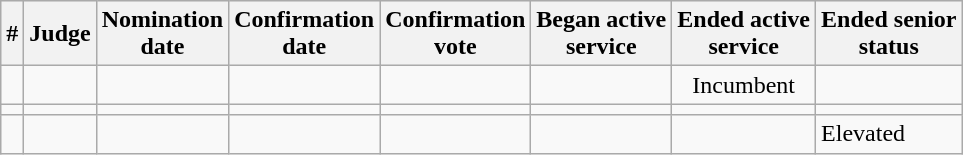<table class="sortable wikitable">
<tr bgcolor="#ececec">
<th>#</th>
<th>Judge</th>
<th>Nomination<br>date</th>
<th>Confirmation<br>date</th>
<th>Confirmation<br>vote</th>
<th>Began active<br>service</th>
<th>Ended active<br>service</th>
<th>Ended senior<br>status</th>
</tr>
<tr>
<td></td>
<td></td>
<td></td>
<td></td>
<td align="center"></td>
<td></td>
<td align="center">Incumbent</td>
<td align="center"></td>
</tr>
<tr>
<td></td>
<td></td>
<td></td>
<td></td>
<td align="center"></td>
<td></td>
<td></td>
<td align="center"></td>
</tr>
<tr>
<td></td>
<td></td>
<td></td>
<td></td>
<td align="center"></td>
<td></td>
<td></td>
<td>Elevated</td>
</tr>
</table>
